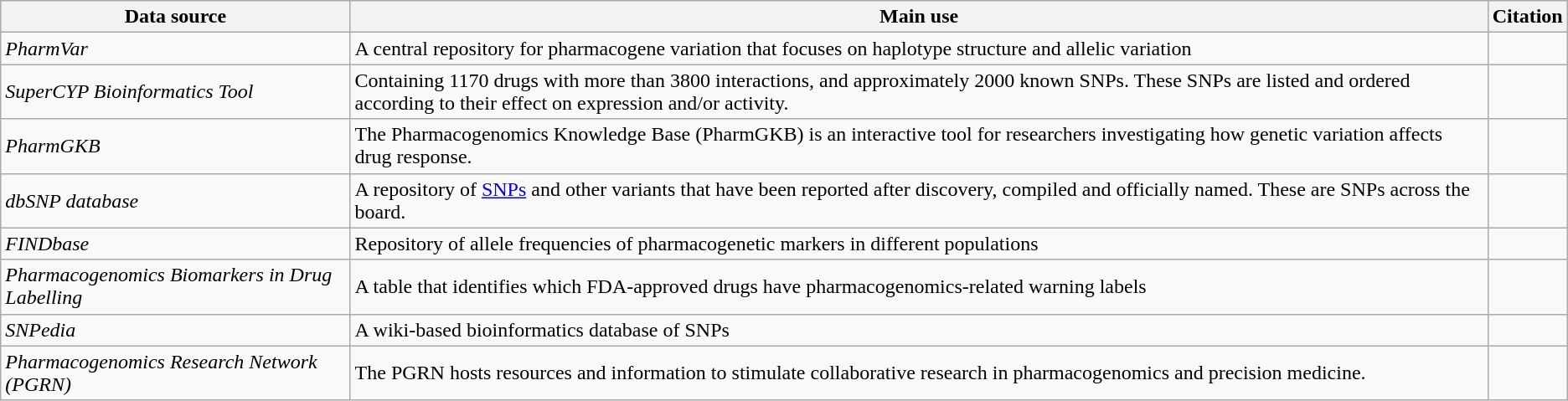<table class="wikitable">
<tr>
<th>Data source</th>
<th>Main use</th>
<th>Citation</th>
</tr>
<tr>
<td><em>PharmVar</em></td>
<td>A central repository for pharmacogene variation that focuses on haplotype structure and allelic variation</td>
<td></td>
</tr>
<tr>
<td><em>SuperCYP Bioinformatics Tool</em></td>
<td>Containing 1170 drugs with more than 3800 interactions, and approximately 2000 known SNPs. These SNPs are listed and ordered according to their effect on expression and/or activity.</td>
<td></td>
</tr>
<tr>
<td><em>PharmGKB</em></td>
<td>The Pharmacogenomics Knowledge Base (PharmGKB) is an interactive tool for researchers investigating how genetic variation affects drug response.</td>
<td></td>
</tr>
<tr>
<td><em>dbSNP database</em></td>
<td>A repository of <a href='#'>SNPs</a> and other variants that have been reported after discovery, compiled and officially named. These are SNPs across the board.</td>
<td></td>
</tr>
<tr>
<td><em>FINDbase</em></td>
<td>Repository of allele frequencies of pharmacogenetic markers in different populations</td>
<td></td>
</tr>
<tr>
<td><em>Pharmacogenomics Biomarkers in Drug Labelling</em></td>
<td>A table that identifies which FDA-approved drugs have pharmacogenomics-related warning labels</td>
<td></td>
</tr>
<tr>
<td><em>SNPedia</em></td>
<td>A wiki-based bioinformatics database of SNPs</td>
<td></td>
</tr>
<tr>
<td><em>Pharmacogenomics Research Network (PGRN)</em></td>
<td>The PGRN hosts resources and information to stimulate collaborative research in pharmacogenomics and precision medicine.</td>
<td></td>
</tr>
</table>
